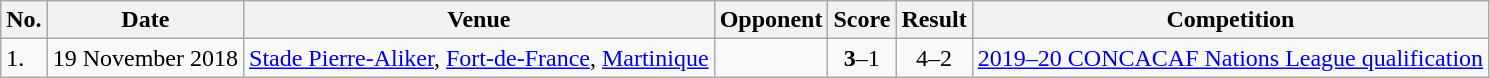<table class="wikitable" style="font-size:100%;">
<tr>
<th>No.</th>
<th>Date</th>
<th>Venue</th>
<th>Opponent</th>
<th>Score</th>
<th>Result</th>
<th>Competition</th>
</tr>
<tr>
<td>1.</td>
<td>19 November 2018</td>
<td><a href='#'>Stade Pierre-Aliker</a>, <a href='#'>Fort-de-France</a>, <a href='#'>Martinique</a></td>
<td></td>
<td align=center><strong>3</strong>–1</td>
<td align=center>4–2</td>
<td><a href='#'>2019–20 CONCACAF Nations League qualification</a></td>
</tr>
</table>
